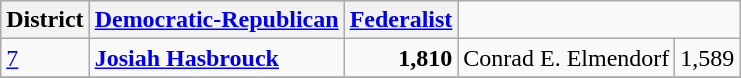<table class=wikitable>
<tr bgcolor=lightgrey>
<th>District</th>
<th><a href='#'>Democratic-Republican</a></th>
<th><a href='#'>Federalist</a></th>
</tr>
<tr>
<td><a href='#'>7</a></td>
<td><strong><a href='#'>Josiah Hasbrouck</a></strong></td>
<td align="right"><strong>1,810</strong></td>
<td>Conrad E. Elmendorf</td>
<td align="right">1,589</td>
</tr>
<tr>
</tr>
</table>
